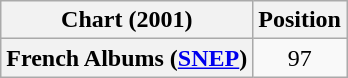<table class="wikitable sortable plainrowheaders" style="text-align:center;">
<tr>
<th scope="col">Chart (2001)</th>
<th scope="col">Position</th>
</tr>
<tr>
<th scope="row">French Albums (<a href='#'>SNEP</a>)</th>
<td>97</td>
</tr>
</table>
